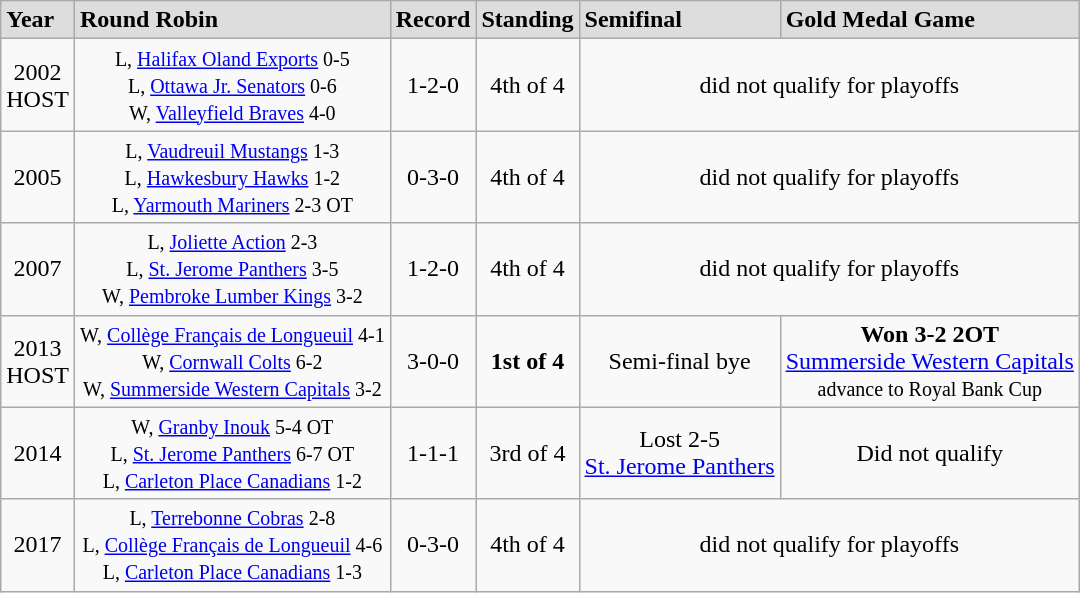<table class="wikitable">
<tr style="font-weight:bold; background-color:#dddddd;" |>
<td>Year</td>
<td>Round Robin</td>
<td>Record</td>
<td>Standing</td>
<td>Semifinal</td>
<td>Gold Medal Game</td>
</tr>
<tr align=center>
<td>2002<br>HOST</td>
<td><small>L, <a href='#'>Halifax Oland Exports</a> 0-5<br>L, <a href='#'>Ottawa Jr. Senators</a> 0-6<br>W, <a href='#'>Valleyfield Braves</a> 4-0</small></td>
<td>1-2-0</td>
<td>4th of 4</td>
<td colspan=2>did not qualify for playoffs</td>
</tr>
<tr align=center>
<td>2005</td>
<td><small>L, <a href='#'>Vaudreuil Mustangs</a> 1-3<br>L, <a href='#'>Hawkesbury Hawks</a> 1-2<br>L, <a href='#'>Yarmouth Mariners</a> 2-3 OT</small></td>
<td>0-3-0</td>
<td>4th of 4</td>
<td colspan=2>did not qualify for playoffs</td>
</tr>
<tr align=center>
<td>2007</td>
<td><small>L, <a href='#'>Joliette Action</a> 2-3<br>L, <a href='#'>St. Jerome Panthers</a> 3-5<br>W, <a href='#'>Pembroke Lumber Kings</a> 3-2</small></td>
<td>1-2-0</td>
<td>4th of 4</td>
<td colspan=2>did not qualify for playoffs</td>
</tr>
<tr align=center>
<td>2013<br>HOST</td>
<td><small>W, <a href='#'>Collège Français de Longueuil</a> 4-1<br>W, <a href='#'>Cornwall Colts</a> 6-2<br>W, <a href='#'>Summerside Western Capitals</a> 3-2</small></td>
<td>3-0-0</td>
<td><strong>1st of 4</strong></td>
<td>Semi-final bye</td>
<td><strong>Won 3-2 2OT</strong><br><a href='#'>Summerside Western Capitals</a><br><small>advance to Royal Bank Cup</small></td>
</tr>
<tr align=center>
<td>2014</td>
<td><small>W, <a href='#'>Granby Inouk</a> 5-4 OT<br>L, <a href='#'>St. Jerome Panthers</a> 6-7 OT<br>L, <a href='#'>Carleton Place Canadians</a> 1-2</small></td>
<td>1-1-1</td>
<td>3rd of 4</td>
<td>Lost 2-5<br><a href='#'>St. Jerome Panthers</a></td>
<td>Did not qualify</td>
</tr>
<tr align=center>
<td>2017</td>
<td><small>L, <a href='#'>Terrebonne Cobras</a> 2-8<br>L, <a href='#'>Collège Français de Longueuil</a> 4-6<br>L, <a href='#'>Carleton Place Canadians</a> 1-3</small></td>
<td>0-3-0</td>
<td>4th of 4</td>
<td colspan=2>did not qualify for playoffs</td>
</tr>
</table>
